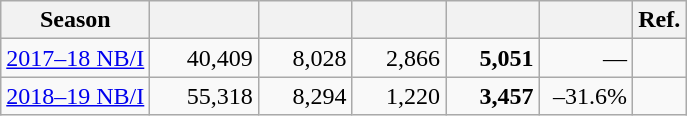<table class="wikitable" style="text-align:right">
<tr>
<th>Season</th>
<th width=65></th>
<th width=55></th>
<th width=55></th>
<th width=55></th>
<th width=55></th>
<th align=center>Ref.</th>
</tr>
<tr>
<td align=left><a href='#'>2017–18 NB/I</a></td>
<td>40,409</td>
<td>8,028</td>
<td>2,866</td>
<td><strong>5,051</strong></td>
<td>—</td>
<td align=center></td>
</tr>
<tr>
<td align=left><a href='#'>2018–19 NB/I</a></td>
<td>55,318</td>
<td>8,294</td>
<td>1,220</td>
<td><strong>3,457</strong></td>
<td>–31.6%</td>
<td align=center></td>
</tr>
</table>
